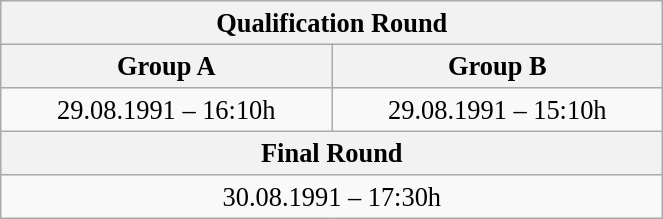<table class="wikitable" style=" text-align:center; font-size:110%;" width="35%">
<tr>
<th colspan="2">Qualification Round</th>
</tr>
<tr>
<th>Group A</th>
<th>Group B</th>
</tr>
<tr>
<td>29.08.1991 – 16:10h</td>
<td>29.08.1991 – 15:10h</td>
</tr>
<tr>
<th colspan="2">Final Round</th>
</tr>
<tr>
<td colspan="2">30.08.1991 – 17:30h</td>
</tr>
</table>
